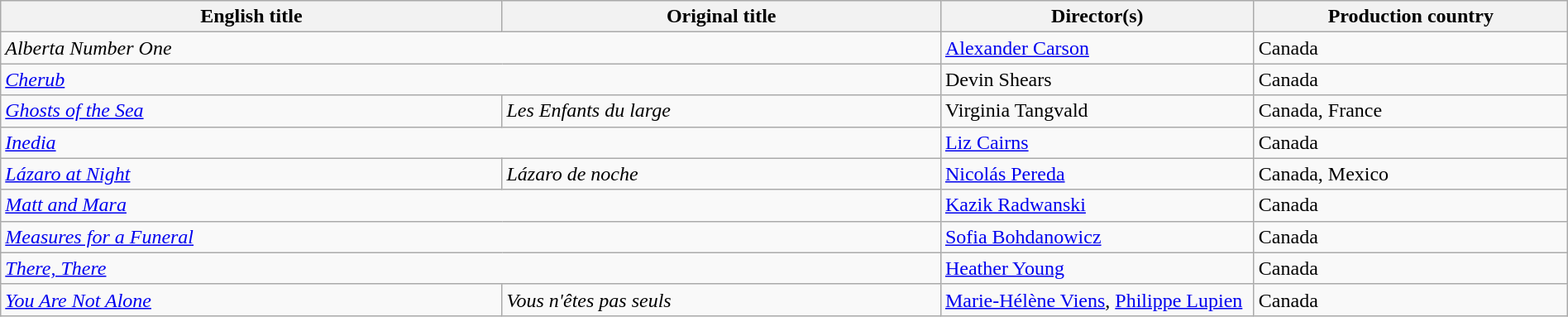<table class="wikitable" width=100%>
<tr>
<th scope="col" width="32%">English title</th>
<th scope="col" width="28%">Original title</th>
<th scope="col" width="20%">Director(s)</th>
<th scope="col" width="20%">Production country</th>
</tr>
<tr>
<td colspan=2><em>Alberta Number One</em></td>
<td><a href='#'>Alexander Carson</a></td>
<td>Canada</td>
</tr>
<tr>
<td colspan=2><em><a href='#'>Cherub</a></em></td>
<td>Devin Shears</td>
<td>Canada</td>
</tr>
<tr>
<td><em><a href='#'>Ghosts of the Sea</a></em></td>
<td><em>Les Enfants du large</em></td>
<td>Virginia Tangvald</td>
<td>Canada, France</td>
</tr>
<tr>
<td colspan=2><em><a href='#'>Inedia</a></em></td>
<td><a href='#'>Liz Cairns</a></td>
<td>Canada</td>
</tr>
<tr>
<td><em><a href='#'>Lázaro at Night</a></em></td>
<td><em>Lázaro de noche</em></td>
<td><a href='#'>Nicolás Pereda</a></td>
<td>Canada, Mexico</td>
</tr>
<tr>
<td colspan=2><em><a href='#'>Matt and Mara</a></em></td>
<td><a href='#'>Kazik Radwanski</a></td>
<td>Canada</td>
</tr>
<tr>
<td colspan=2><em><a href='#'>Measures for a Funeral</a></em></td>
<td><a href='#'>Sofia Bohdanowicz</a></td>
<td>Canada</td>
</tr>
<tr>
<td colspan=2><em><a href='#'>There, There</a></em></td>
<td><a href='#'>Heather Young</a></td>
<td>Canada</td>
</tr>
<tr>
<td><em><a href='#'>You Are Not Alone</a></em></td>
<td><em>Vous n'êtes pas seuls</em></td>
<td><a href='#'>Marie-Hélène Viens</a>, <a href='#'>Philippe Lupien</a></td>
<td>Canada</td>
</tr>
</table>
